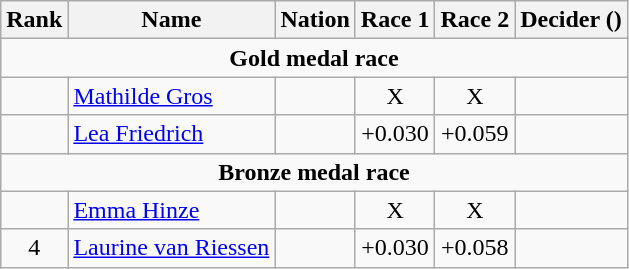<table class="wikitable" style="text-align:center">
<tr>
<th>Rank</th>
<th>Name</th>
<th>Nation</th>
<th>Race 1</th>
<th>Race 2</th>
<th>Decider ()</th>
</tr>
<tr>
<td colspan=6><strong>Gold medal race</strong></td>
</tr>
<tr>
<td></td>
<td align=left><a href='#'>Mathilde Gros</a></td>
<td align=left></td>
<td>X</td>
<td>X</td>
<td></td>
</tr>
<tr>
<td></td>
<td align=left><a href='#'>Lea Friedrich</a></td>
<td align=left></td>
<td>+0.030</td>
<td>+0.059</td>
<td></td>
</tr>
<tr>
<td colspan=6><strong>Bronze medal race</strong></td>
</tr>
<tr>
<td></td>
<td align=left><a href='#'>Emma Hinze</a></td>
<td align=left></td>
<td>X</td>
<td>X</td>
<td></td>
</tr>
<tr>
<td>4</td>
<td align=left><a href='#'>Laurine van Riessen</a></td>
<td align=left></td>
<td>+0.030</td>
<td>+0.058</td>
<td></td>
</tr>
</table>
